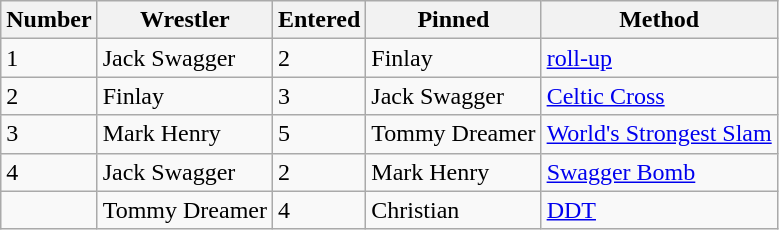<table class="wikitable sortable">
<tr>
<th><strong>Number</strong></th>
<th><strong>Wrestler</strong></th>
<th><strong>Entered</strong></th>
<th><strong>Pinned</strong></th>
<th><strong>Method</strong></th>
</tr>
<tr>
<td>1</td>
<td>Jack Swagger</td>
<td>2</td>
<td>Finlay</td>
<td><a href='#'>roll-up</a></td>
</tr>
<tr>
<td>2</td>
<td>Finlay</td>
<td>3</td>
<td>Jack Swagger</td>
<td><a href='#'>Celtic Cross</a></td>
</tr>
<tr>
<td>3</td>
<td>Mark Henry</td>
<td>5</td>
<td>Tommy Dreamer</td>
<td><a href='#'>World's Strongest Slam</a></td>
</tr>
<tr>
<td>4</td>
<td>Jack Swagger</td>
<td>2</td>
<td>Mark Henry</td>
<td><a href='#'>Swagger Bomb</a></td>
</tr>
<tr>
<td></td>
<td>Tommy Dreamer</td>
<td>4</td>
<td>Christian</td>
<td><a href='#'>DDT</a></td>
</tr>
</table>
